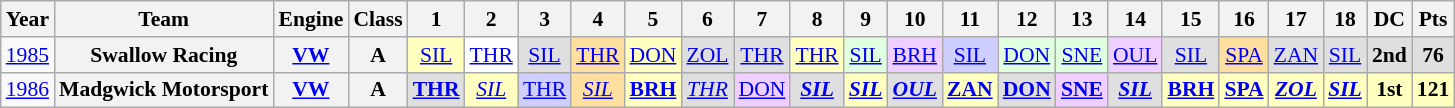<table class="wikitable" style="text-align:center; font-size:90%">
<tr>
<th>Year</th>
<th>Team</th>
<th>Engine</th>
<th>Class</th>
<th>1</th>
<th>2</th>
<th>3</th>
<th>4</th>
<th>5</th>
<th>6</th>
<th>7</th>
<th>8</th>
<th>9</th>
<th>10</th>
<th>11</th>
<th>12</th>
<th>13</th>
<th>14</th>
<th>15</th>
<th>16</th>
<th>17</th>
<th>18</th>
<th>DC</th>
<th>Pts</th>
</tr>
<tr>
<td><a href='#'>1985</a></td>
<th>Swallow Racing</th>
<th><a href='#'>VW</a></th>
<th>A</th>
<td style="background:#FFFFBF;"><a href='#'>SIL</a><br></td>
<td style="background:#FFFFFF;"><a href='#'>THR</a><br></td>
<td style="background:#DFDFDF;"><a href='#'>SIL</a><br></td>
<td style="background:#FFDF9F;"><a href='#'>THR</a><br></td>
<td style="background:#FFFFBF;"><a href='#'>DON</a><br></td>
<td style="background:#DFDFDF;"><a href='#'>ZOL</a><br></td>
<td style="background:#DFDFDF;"><a href='#'>THR</a><br></td>
<td style="background:#FFFFBF;"><a href='#'>THR</a><br></td>
<td style="background:#DFFFDF;"><a href='#'>SIL</a><br></td>
<td style="background:#EFCFFF;"><a href='#'>BRH</a><br></td>
<td style="background:#CFCFFF;"><a href='#'>SIL</a><br></td>
<td style="background:#DFFFDF;"><a href='#'>DON</a><br></td>
<td style="background:#DFFFDF;"><a href='#'>SNE</a><br></td>
<td style="background:#EFCFFF;"><a href='#'>OUL</a><br></td>
<td style="background:#DFDFDF;"><a href='#'>SIL</a><br></td>
<td style="background:#FFDF9F;"><a href='#'>SPA</a><br></td>
<td style="background:#DFDFDF;"><a href='#'>ZAN</a><br></td>
<td style="background:#DFDFDF;"><a href='#'>SIL</a><br></td>
<th style="background:#DFDFDF;">2nd</th>
<th style="background:#DFDFDF;">76</th>
</tr>
<tr>
<td><a href='#'>1986</a></td>
<th>Madgwick Motorsport</th>
<th><a href='#'>VW</a></th>
<th>A</th>
<td style="background:#DFDFDF;"><strong><a href='#'>THR</a></strong><br></td>
<td style="background:#FFFFBF;"><em><a href='#'>SIL</a></em><br></td>
<td style="background:#CFCFFF;"><a href='#'>THR</a><br></td>
<td style="background:#FFDF9F;"><em><a href='#'>SIL</a></em><br></td>
<td style="background:#FFFFBF;"><strong><a href='#'>BRH</a></strong><br></td>
<td style="background:#DFDFDF;"><em><a href='#'>THR</a></em><br></td>
<td style="background:#EFCFFF;"><a href='#'>DON</a><br></td>
<td style="background:#DFDFDF;"><strong><em><a href='#'>SIL</a></em></strong><br></td>
<td style="background:#FFFFBF;"><strong><em><a href='#'>SIL</a></em></strong><br></td>
<td style="background:#DFDFDF;"><strong><em><a href='#'>OUL</a></em></strong><br></td>
<td style="background:#FFFFBF;"><strong><a href='#'>ZAN</a></strong><br></td>
<td style="background:#DFDFDF;"><strong><a href='#'>DON</a></strong><br></td>
<td style="background:#EFCFFF;"><strong><a href='#'>SNE</a></strong><br></td>
<td style="background:#DFDFDF;"><strong><em><a href='#'>SIL</a></em></strong><br></td>
<td style="background:#FFFFBF;"><strong><a href='#'>BRH</a></strong><br></td>
<td style="background:#FFFFBF;"><strong><a href='#'>SPA</a></strong><br></td>
<td style="background:#FFFFBF;"><strong><em><a href='#'>ZOL</a></em></strong><br></td>
<td style="background:#FFFFBF;"><strong><em><a href='#'>SIL</a></em></strong><br></td>
<th style="background:#FFFFBF;">1st</th>
<th style="background:#FFFFBF;">121</th>
</tr>
</table>
